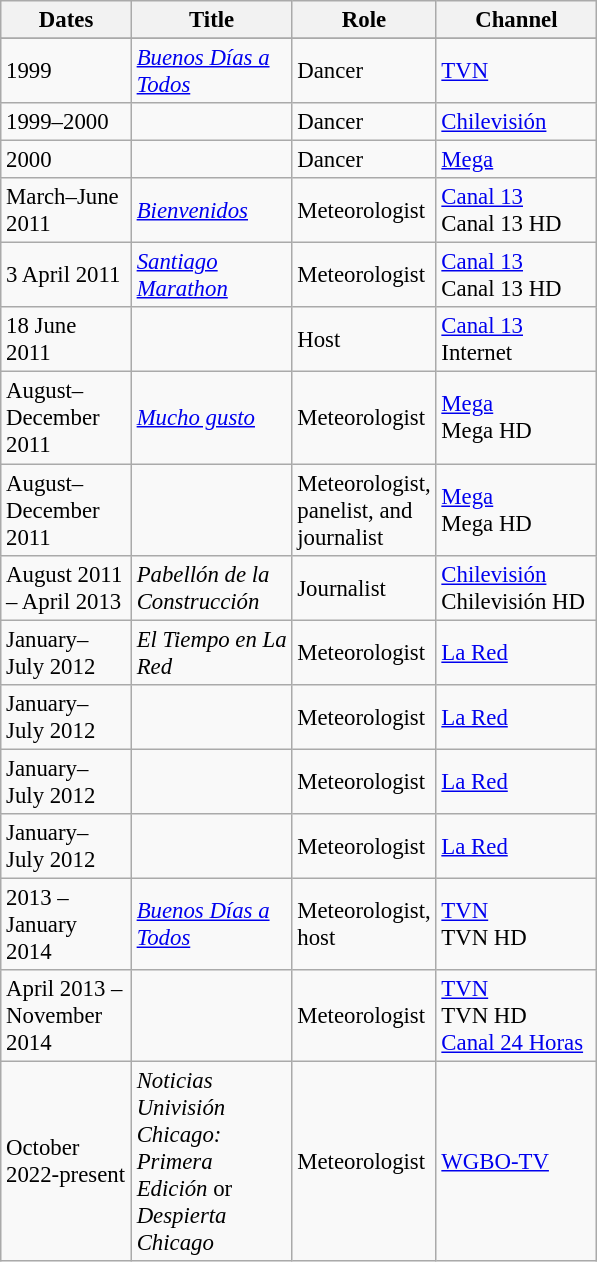<table class="wikitable" style="font-size:95%;">
<tr>
<th width="80">Dates</th>
<th width="100">Title</th>
<th width="40">Role</th>
<th width="100">Channel</th>
</tr>
<tr>
</tr>
<tr>
<td>1999</td>
<td><em><a href='#'>Buenos Días a Todos</a></em></td>
<td>Dancer</td>
<td> <a href='#'>TVN</a></td>
</tr>
<tr>
<td>1999–2000</td>
<td><em></em></td>
<td>Dancer</td>
<td> <a href='#'>Chilevisión</a></td>
</tr>
<tr>
<td>2000</td>
<td><em></em></td>
<td>Dancer</td>
<td> <a href='#'>Mega</a></td>
</tr>
<tr>
<td>March–June 2011</td>
<td><em><a href='#'>Bienvenidos</a></em></td>
<td>Meteorologist</td>
<td> <a href='#'>Canal 13</a><br> Canal 13 HD</td>
</tr>
<tr>
<td>3 April 2011</td>
<td><em><a href='#'>Santiago Marathon</a></em></td>
<td>Meteorologist</td>
<td> <a href='#'>Canal 13</a><br> Canal 13 HD</td>
</tr>
<tr>
<td>18 June 2011</td>
<td><em></em></td>
<td>Host</td>
<td> <a href='#'>Canal 13</a> Internet</td>
</tr>
<tr>
<td>August–December 2011</td>
<td><em><a href='#'>Mucho gusto</a></em></td>
<td>Meteorologist</td>
<td> <a href='#'>Mega</a><br> Mega HD</td>
</tr>
<tr>
<td>August–December 2011</td>
<td><em></em></td>
<td>Meteorologist, panelist, and journalist</td>
<td> <a href='#'>Mega</a><br> Mega HD</td>
</tr>
<tr>
<td>August 2011 – April 2013</td>
<td><em>Pabellón de la Construcción</em></td>
<td>Journalist</td>
<td> <a href='#'>Chilevisión</a><br>Chilevisión HD</td>
</tr>
<tr>
<td>January–July 2012</td>
<td><em>El Tiempo en La Red</em></td>
<td>Meteorologist</td>
<td> <a href='#'>La Red</a><br></td>
</tr>
<tr>
<td>January–July 2012</td>
<td><em></em></td>
<td>Meteorologist</td>
<td> <a href='#'>La Red</a><br></td>
</tr>
<tr>
<td>January–July 2012</td>
<td><em></em></td>
<td>Meteorologist</td>
<td> <a href='#'>La Red</a><br></td>
</tr>
<tr>
<td>January–July 2012</td>
<td><em></em></td>
<td>Meteorologist</td>
<td> <a href='#'>La Red</a><br></td>
</tr>
<tr>
<td>2013 – January 2014</td>
<td><em><a href='#'>Buenos Días a Todos</a></em></td>
<td>Meteorologist, host</td>
<td> <a href='#'>TVN</a><br> TVN HD</td>
</tr>
<tr>
<td>April 2013 – November 2014</td>
<td><em></em></td>
<td>Meteorologist</td>
<td> <a href='#'>TVN</a><br> TVN HD<br> <a href='#'>Canal 24 Horas</a></td>
</tr>
<tr>
<td>October 2022-present</td>
<td><em>Noticias Univisión Chicago: Primera Edición</em> or <em>Despierta Chicago</em></td>
<td>Meteorologist</td>
<td><a href='#'>WGBO-TV</a></td>
</tr>
</table>
